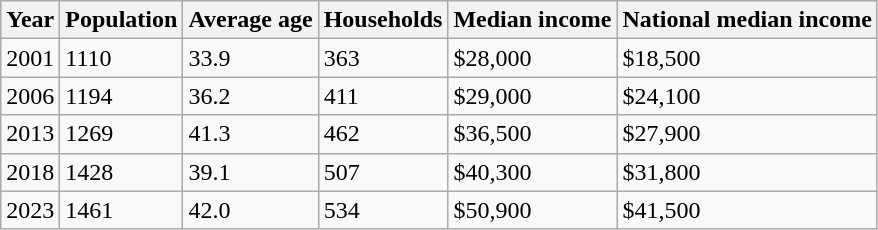<table class="wikitable">
<tr>
<th>Year</th>
<th>Population</th>
<th>Average age</th>
<th>Households</th>
<th>Median income</th>
<th>National median income</th>
</tr>
<tr>
<td>2001</td>
<td>1110</td>
<td>33.9</td>
<td>363</td>
<td>$28,000</td>
<td>$18,500</td>
</tr>
<tr>
<td>2006</td>
<td>1194</td>
<td>36.2</td>
<td>411</td>
<td>$29,000</td>
<td>$24,100</td>
</tr>
<tr>
<td>2013</td>
<td>1269</td>
<td>41.3</td>
<td>462</td>
<td>$36,500</td>
<td>$27,900</td>
</tr>
<tr>
<td>2018</td>
<td>1428</td>
<td>39.1</td>
<td>507</td>
<td>$40,300</td>
<td>$31,800</td>
</tr>
<tr>
<td>2023</td>
<td>1461</td>
<td>42.0</td>
<td>534</td>
<td>$50,900</td>
<td>$41,500</td>
</tr>
</table>
